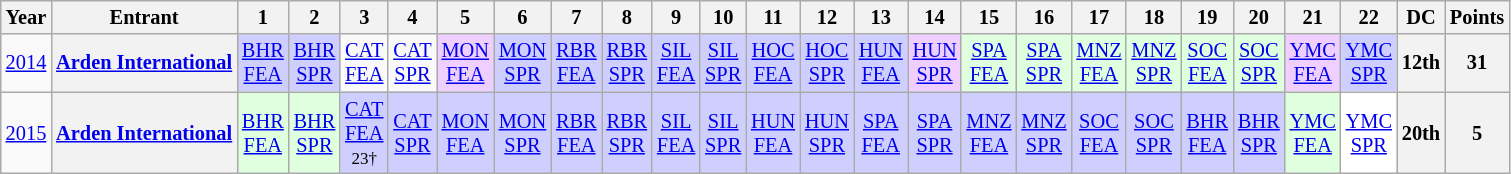<table class="wikitable" style="text-align:center; font-size:85%">
<tr>
<th>Year</th>
<th>Entrant</th>
<th>1</th>
<th>2</th>
<th>3</th>
<th>4</th>
<th>5</th>
<th>6</th>
<th>7</th>
<th>8</th>
<th>9</th>
<th>10</th>
<th>11</th>
<th>12</th>
<th>13</th>
<th>14</th>
<th>15</th>
<th>16</th>
<th>17</th>
<th>18</th>
<th>19</th>
<th>20</th>
<th>21</th>
<th>22</th>
<th>DC</th>
<th>Points</th>
</tr>
<tr>
<td><a href='#'>2014</a></td>
<th nowrap><a href='#'>Arden International</a></th>
<td style="background:#CFCFFF;"><a href='#'>BHR<br>FEA</a><br></td>
<td style="background:#CFCFFF;"><a href='#'>BHR<br>SPR</a><br></td>
<td><a href='#'>CAT<br>FEA</a></td>
<td><a href='#'>CAT<br>SPR</a></td>
<td style="background:#EFCFFF;"><a href='#'>MON<br>FEA</a><br></td>
<td style="background:#CFCFFF;"><a href='#'>MON<br>SPR</a><br></td>
<td style="background:#CFCFFF;"><a href='#'>RBR<br>FEA</a><br></td>
<td style="background:#CFCFFF;"><a href='#'>RBR<br>SPR</a><br></td>
<td style="background:#CFCFFF;"><a href='#'>SIL<br>FEA</a><br></td>
<td style="background:#CFCFFF;"><a href='#'>SIL<br>SPR</a><br></td>
<td style="background:#CFCFFF;"><a href='#'>HOC<br>FEA</a><br></td>
<td style="background:#CFCFFF;"><a href='#'>HOC<br>SPR</a><br></td>
<td style="background:#CFCFFF;"><a href='#'>HUN<br>FEA</a><br></td>
<td style="background:#EFCFFF;"><a href='#'>HUN<br>SPR</a><br></td>
<td style="background:#DFFFDF;"><a href='#'>SPA<br>FEA</a><br></td>
<td style="background:#DFFFDF;"><a href='#'>SPA<br>SPR</a><br></td>
<td style="background:#DFFFDF;"><a href='#'>MNZ<br>FEA</a><br></td>
<td style="background:#DFFFDF;"><a href='#'>MNZ<br>SPR</a><br></td>
<td style="background:#DFFFDF;"><a href='#'>SOC<br>FEA</a><br></td>
<td style="background:#DFFFDF;"><a href='#'>SOC<br>SPR</a><br></td>
<td style="background:#EFCFFF;"><a href='#'>YMC<br>FEA</a><br></td>
<td style="background:#CFCFFF;"><a href='#'>YMC<br>SPR</a><br></td>
<th>12th</th>
<th>31</th>
</tr>
<tr>
<td><a href='#'>2015</a></td>
<th nowrap><a href='#'>Arden International</a></th>
<td style="background:#DFFFDF;"><a href='#'>BHR<br>FEA</a><br></td>
<td style="background:#DFFFDF;"><a href='#'>BHR<br>SPR</a><br></td>
<td style="background:#CFCFFF;"><a href='#'>CAT<br>FEA</a><br><small>23†</small></td>
<td style="background:#CFCFFF;"><a href='#'>CAT<br>SPR</a><br></td>
<td style="background:#CFCFFF;"><a href='#'>MON<br>FEA</a><br></td>
<td style="background:#CFCFFF;"><a href='#'>MON<br>SPR</a><br></td>
<td style="background:#CFCFFF;"><a href='#'>RBR<br>FEA</a><br></td>
<td style="background:#CFCFFF;"><a href='#'>RBR<br>SPR</a><br></td>
<td style="background:#CFCFFF;"><a href='#'>SIL<br>FEA</a><br></td>
<td style="background:#CFCFFF;"><a href='#'>SIL<br>SPR</a><br></td>
<td style="background:#CFCFFF;"><a href='#'>HUN<br>FEA</a><br></td>
<td style="background:#CFCFFF;"><a href='#'>HUN<br>SPR</a><br></td>
<td style="background:#CFCFFF;"><a href='#'>SPA<br>FEA</a><br></td>
<td style="background:#CFCFFF;"><a href='#'>SPA<br>SPR</a><br></td>
<td style="background:#CFCFFF;"><a href='#'>MNZ<br>FEA</a><br></td>
<td style="background:#CFCFFF;"><a href='#'>MNZ<br>SPR</a><br></td>
<td style="background:#CFCFFF;"><a href='#'>SOC<br>FEA</a><br></td>
<td style="background:#CFCFFF;"><a href='#'>SOC<br>SPR</a><br></td>
<td style="background:#CFCFFF;"><a href='#'>BHR<br>FEA</a><br></td>
<td style="background:#CFCFFF;"><a href='#'>BHR<br>SPR</a><br></td>
<td style="background:#DFFFDF;"><a href='#'>YMC<br>FEA</a><br></td>
<td style="background:#FFFFFF;"><a href='#'>YMC<br>SPR</a><br></td>
<th>20th</th>
<th>5</th>
</tr>
</table>
